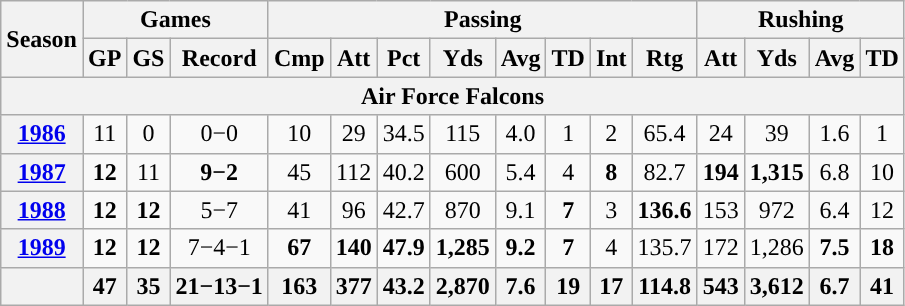<table class="wikitable" style="text-align:center;">
<tr>
<th rowspan="2">Season</th>
<th colspan="3">Games</th>
<th colspan="8">Passing</th>
<th colspan="5">Rushing</th>
</tr>
<tr>
<th>GP</th>
<th>GS</th>
<th>Record</th>
<th>Cmp</th>
<th>Att</th>
<th>Pct</th>
<th>Yds</th>
<th>Avg</th>
<th>TD</th>
<th>Int</th>
<th>Rtg</th>
<th>Att</th>
<th>Yds</th>
<th>Avg</th>
<th>TD</th>
</tr>
<tr>
<th colspan="16">Air Force Falcons</th>
</tr>
<tr>
<th><a href='#'>1986</a></th>
<td>11</td>
<td>0</td>
<td>0−0</td>
<td>10</td>
<td>29</td>
<td>34.5</td>
<td>115</td>
<td>4.0</td>
<td>1</td>
<td>2</td>
<td>65.4</td>
<td>24</td>
<td>39</td>
<td>1.6</td>
<td>1</td>
</tr>
<tr>
<th><a href='#'>1987</a></th>
<td><strong>12</strong></td>
<td>11</td>
<td><strong>9−2</strong></td>
<td>45</td>
<td>112</td>
<td>40.2</td>
<td>600</td>
<td>5.4</td>
<td>4</td>
<td><strong>8</strong></td>
<td>82.7</td>
<td><strong>194</strong></td>
<td><strong>1,315</strong></td>
<td>6.8</td>
<td>10</td>
</tr>
<tr>
<th><a href='#'>1988</a></th>
<td><strong>12</strong></td>
<td><strong>12</strong></td>
<td>5−7</td>
<td>41</td>
<td>96</td>
<td>42.7</td>
<td>870</td>
<td>9.1</td>
<td><strong>7</strong></td>
<td>3</td>
<td><strong>136.6</strong></td>
<td>153</td>
<td>972</td>
<td>6.4</td>
<td>12</td>
</tr>
<tr>
<th><a href='#'>1989</a></th>
<td><strong>12</strong></td>
<td><strong>12</strong></td>
<td>7−4−1</td>
<td><strong>67</strong></td>
<td><strong>140</strong></td>
<td><strong>47.9</strong></td>
<td><strong>1,285</strong></td>
<td><strong>9.2</strong></td>
<td><strong>7</strong></td>
<td>4</td>
<td>135.7</td>
<td>172</td>
<td>1,286</td>
<td><strong>7.5</strong></td>
<td><strong>18</strong></td>
</tr>
<tr>
<th></th>
<th>47</th>
<th>35</th>
<th>21−13−1</th>
<th>163</th>
<th>377</th>
<th>43.2</th>
<th>2,870</th>
<th>7.6</th>
<th>19</th>
<th>17</th>
<th>114.8</th>
<th>543</th>
<th>3,612</th>
<th>6.7</th>
<th>41</th>
</tr>
</table>
